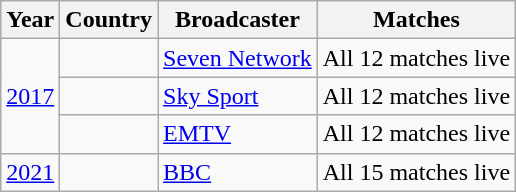<table class="wikitable">
<tr>
<th>Year</th>
<th>Country</th>
<th>Broadcaster</th>
<th>Matches</th>
</tr>
<tr>
<td rowspan=3><a href='#'>2017</a></td>
<td></td>
<td><a href='#'>Seven Network</a></td>
<td>All 12 matches live</td>
</tr>
<tr>
<td></td>
<td><a href='#'>Sky Sport</a></td>
<td>All 12 matches live</td>
</tr>
<tr>
<td></td>
<td><a href='#'>EMTV</a></td>
<td>All 12 matches live</td>
</tr>
<tr>
<td><a href='#'>2021</a></td>
<td></td>
<td><a href='#'>BBC</a></td>
<td>All 15 matches live</td>
</tr>
</table>
